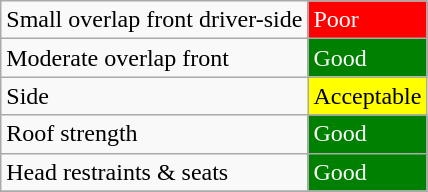<table class="wikitable">
<tr>
<td>Small overlap front driver-side</td>
<td style="color:white;background: red">Poor</td>
</tr>
<tr>
<td>Moderate overlap front</td>
<td style="color:white;background: green">Good</td>
</tr>
<tr>
<td>Side</td>
<td style="background: yellow">Acceptable</td>
</tr>
<tr>
<td>Roof strength</td>
<td style="color:white;background: green">Good</td>
</tr>
<tr>
<td>Head restraints & seats</td>
<td style="color:white;background: green">Good</td>
</tr>
<tr>
</tr>
</table>
